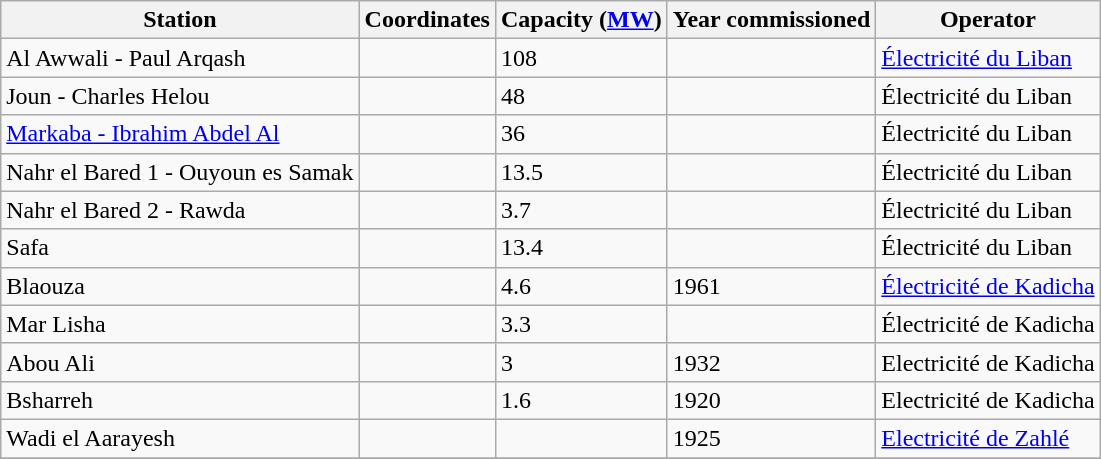<table class="wikitable sortable">
<tr>
<th>Station</th>
<th>Coordinates</th>
<th>Capacity (<a href='#'>MW</a>)</th>
<th>Year commissioned</th>
<th>Operator</th>
</tr>
<tr>
<td>Al Awwali - Paul Arqash</td>
<td></td>
<td>108</td>
<td></td>
<td><a href='#'>Électricité du Liban</a></td>
</tr>
<tr>
<td>Joun - Charles Helou</td>
<td></td>
<td>48</td>
<td></td>
<td>Électricité du Liban</td>
</tr>
<tr>
<td><a href='#'>Markaba - Ibrahim Abdel Al</a></td>
<td></td>
<td>36</td>
<td></td>
<td>Électricité du Liban</td>
</tr>
<tr>
<td>Nahr el Bared 1 - Ouyoun es Samak</td>
<td></td>
<td>13.5</td>
<td></td>
<td>Électricité du Liban</td>
</tr>
<tr>
<td>Nahr el Bared 2 - Rawda</td>
<td></td>
<td>3.7</td>
<td></td>
<td>Électricité du Liban</td>
</tr>
<tr>
<td>Safa</td>
<td></td>
<td>13.4</td>
<td></td>
<td>Électricité du Liban</td>
</tr>
<tr>
<td>Blaouza</td>
<td></td>
<td>4.6</td>
<td>1961</td>
<td><a href='#'>Électricité de Kadicha</a></td>
</tr>
<tr>
<td>Mar Lisha</td>
<td></td>
<td>3.3</td>
<td></td>
<td>Électricité de Kadicha</td>
</tr>
<tr>
<td>Abou Ali</td>
<td></td>
<td>3</td>
<td>1932</td>
<td>Electricité de Kadicha</td>
</tr>
<tr>
<td>Bsharreh</td>
<td></td>
<td>1.6</td>
<td>1920</td>
<td>Electricité de Kadicha</td>
</tr>
<tr>
<td>Wadi el Aarayesh</td>
<td></td>
<td></td>
<td>1925</td>
<td><a href='#'>Electricité de Zahlé</a></td>
</tr>
<tr>
</tr>
</table>
